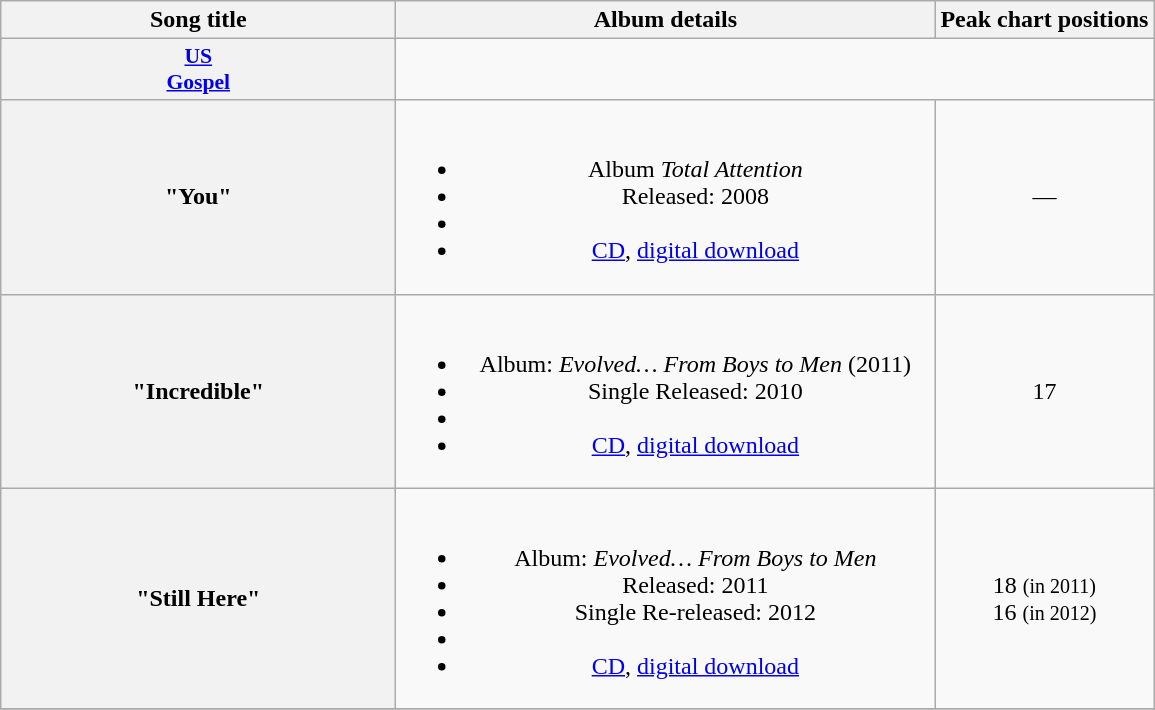<table class="wikitable plainrowheaders" style="text-align:center;">
<tr>
<th scope="col" rowspan="2" style="width:16em;">Song title</th>
<th scope="col" rowspan="2" style="width:22em;">Album details</th>
<th scope="col" colspan="4">Peak chart positions </th>
</tr>
<tr>
</tr>
<tr>
<th style="width:4em; font-size:90%"><a href='#'>US<br>Gospel</a></th>
</tr>
<tr>
<th scope="row">"You"</th>
<td><br><ul><li>Album <em>Total Attention</em></li><li>Released: 2008</li><li></li><li><a href='#'>CD</a>, <a href='#'>digital download</a></li></ul></td>
<td>—</td>
</tr>
<tr>
<th scope="row">"Incredible"</th>
<td><br><ul><li>Album: <em>Evolved… From Boys to Men</em> (2011)</li><li>Single Released: 2010</li><li></li><li><a href='#'>CD</a>, <a href='#'>digital download</a></li></ul></td>
<td>17</td>
</tr>
<tr>
<th scope="row">"Still Here"</th>
<td><br><ul><li>Album: <em>Evolved… From Boys to Men</em></li><li>Released: 2011</li><li>Single Re-released: 2012</li><li></li><li><a href='#'>CD</a>, <a href='#'>digital download</a></li></ul></td>
<td>18 <small>(in 2011)</small><br>16 <small>(in 2012)</small></td>
</tr>
<tr>
</tr>
</table>
